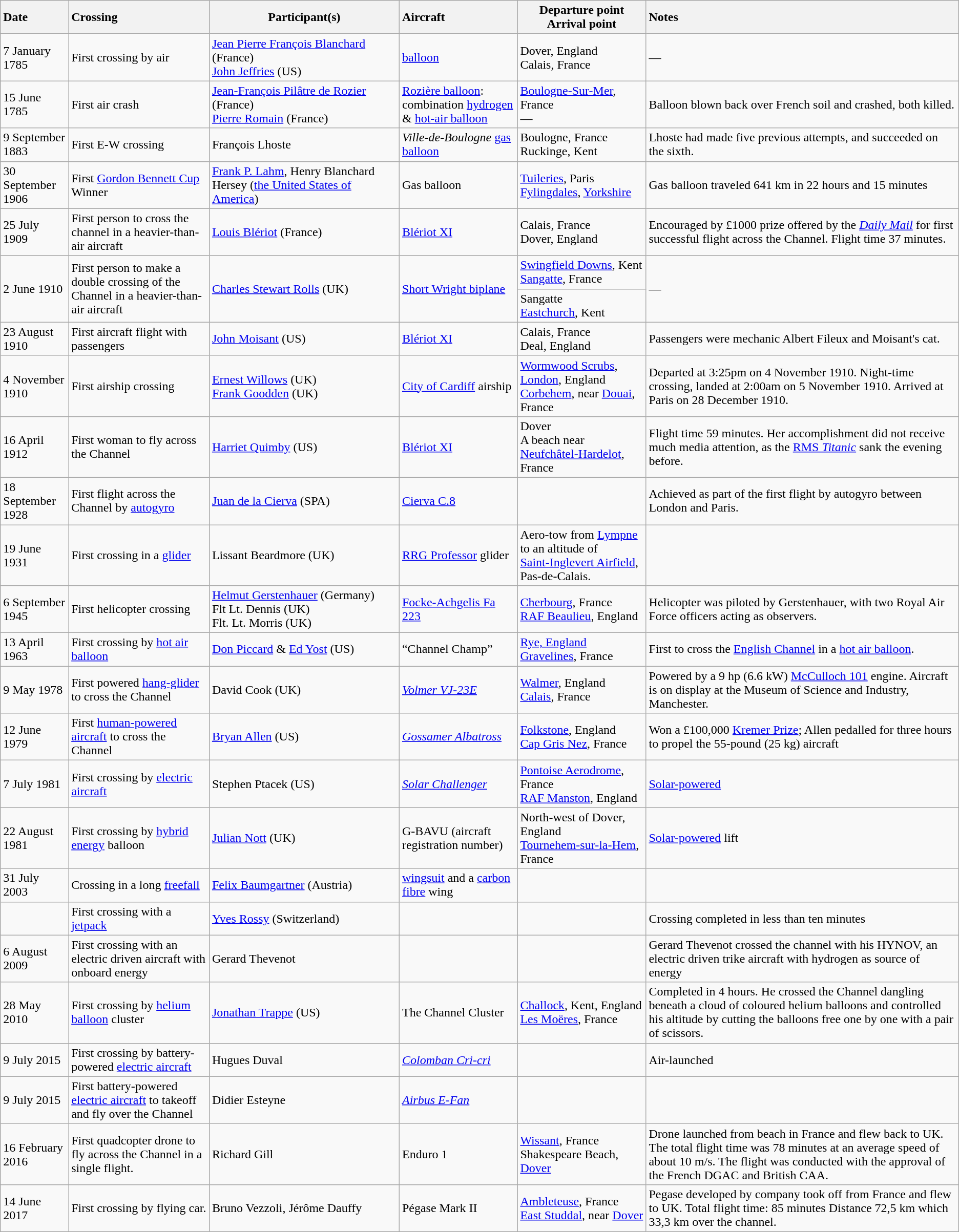<table class="wikitable sortable">
<tr>
<th style="text-align:left">Date</th>
<th style="text-align:left">Crossing</th>
<th style="width:240px;">Participant(s)</th>
<th style="text-align:left">Aircraft</th>
<th style="width:160px;">Departure point <br>Arrival point</th>
<th style="text-align:left">Notes</th>
</tr>
<tr>
<td>7 January 1785</td>
<td>First crossing by air</td>
<td><a href='#'>Jean Pierre François Blanchard</a> (France) <br><a href='#'>John Jeffries</a> (US)</td>
<td><a href='#'>balloon</a></td>
<td>Dover, England <br>Calais, France</td>
<td>—</td>
</tr>
<tr>
<td>15 June 1785</td>
<td>First air crash</td>
<td><a href='#'>Jean-François Pilâtre de Rozier</a> (France) <br><a href='#'>Pierre Romain</a> (France)</td>
<td><a href='#'>Rozière balloon</a>: combination <a href='#'>hydrogen</a> & <a href='#'>hot-air balloon</a></td>
<td><a href='#'>Boulogne-Sur-Mer</a>, France <br> —</td>
<td>Balloon blown back over French soil and crashed, both killed.</td>
</tr>
<tr>
<td>9 September 1883</td>
<td>First E-W crossing</td>
<td>François Lhoste</td>
<td><em>Ville-de-Boulogne</em> <a href='#'>gas balloon</a></td>
<td>Boulogne, France <br>Ruckinge, Kent</td>
<td>Lhoste had made five previous attempts, and succeeded on the sixth.</td>
</tr>
<tr>
<td>30 September 1906</td>
<td>First <a href='#'>Gordon Bennett Cup</a> Winner</td>
<td><a href='#'>Frank P. Lahm</a>, Henry Blanchard Hersey (<a href='#'>the United States of America</a>)</td>
<td>Gas balloon</td>
<td><a href='#'>Tuileries</a>, Paris<br><a href='#'>Fylingdales</a>, <a href='#'>Yorkshire</a></td>
<td>Gas balloon traveled 641 km in 22 hours and 15 minutes </td>
</tr>
<tr>
<td>25 July 1909</td>
<td>First person to cross the channel in a heavier-than-air aircraft</td>
<td><a href='#'>Louis Blériot</a> (France)</td>
<td><a href='#'>Blériot XI</a></td>
<td>Calais, France <br>Dover, England</td>
<td>Encouraged by £1000 prize offered by the <em><a href='#'>Daily Mail</a></em> for first successful flight across the Channel. Flight time 37 minutes.</td>
</tr>
<tr>
<td rowspan=2>2 June 1910</td>
<td rowspan=2>First person to make a double crossing of the Channel in a heavier-than-air aircraft</td>
<td rowspan=2><a href='#'>Charles Stewart Rolls</a> (UK)</td>
<td rowspan=2><a href='#'>Short Wright biplane</a></td>
<td><a href='#'>Swingfield Downs</a>, Kent <br><a href='#'>Sangatte</a>, France</td>
<td rowspan=2>—</td>
</tr>
<tr>
<td>Sangatte <br><a href='#'>Eastchurch</a>, Kent</td>
</tr>
<tr>
<td>23 August 1910</td>
<td>First aircraft flight with passengers</td>
<td><a href='#'>John Moisant</a> (US)</td>
<td><a href='#'>Blériot XI</a></td>
<td>Calais, France <br>Deal, England</td>
<td>Passengers were mechanic Albert Fileux and Moisant's cat.</td>
</tr>
<tr>
<td>4 November 1910</td>
<td>First airship crossing</td>
<td><a href='#'>Ernest Willows</a> (UK)<br><a href='#'>Frank Goodden</a> (UK)</td>
<td><a href='#'>City of Cardiff</a> airship</td>
<td><a href='#'>Wormwood Scrubs</a>, <a href='#'>London</a>, England<br><a href='#'>Corbehem</a>, near <a href='#'>Douai</a>, France</td>
<td>Departed at 3:25pm on 4 November 1910. Night-time crossing, landed at 2:00am on 5 November 1910.  Arrived at Paris on 28 December 1910.</td>
</tr>
<tr>
<td>16 April 1912</td>
<td>First woman to fly across the Channel</td>
<td><a href='#'>Harriet Quimby</a> (US)</td>
<td><a href='#'>Blériot XI</a></td>
<td>Dover <br>A beach near <a href='#'>Neufchâtel-Hardelot</a>, France</td>
<td>Flight time 59 minutes. Her accomplishment did not receive much media attention, as the <a href='#'>RMS <em>Titanic</em></a> sank the evening before.</td>
</tr>
<tr>
<td>18 September 1928</td>
<td>First flight across the Channel by <a href='#'>autogyro</a></td>
<td><a href='#'>Juan de la Cierva</a> (SPA)</td>
<td><a href='#'>Cierva C.8</a></td>
<td></td>
<td>Achieved as part of the first flight by autogyro between London and Paris.</td>
</tr>
<tr>
<td>19 June 1931</td>
<td>First crossing in a <a href='#'>glider</a></td>
<td>Lissant Beardmore (UK)</td>
<td><a href='#'>RRG Professor</a> glider</td>
<td>Aero-tow from <a href='#'>Lympne</a> to an altitude of  <br><a href='#'>Saint-Inglevert Airfield</a>, Pas-de-Calais.</td>
<td></td>
</tr>
<tr>
<td>6 September 1945</td>
<td>First helicopter crossing</td>
<td><a href='#'>Helmut Gerstenhauer</a> (Germany)<br>Flt Lt. Dennis (UK)<br>Flt. Lt. Morris (UK)</td>
<td><a href='#'>Focke-Achgelis Fa 223</a></td>
<td><a href='#'>Cherbourg</a>, France <br><a href='#'>RAF Beaulieu</a>, England</td>
<td>Helicopter was piloted by Gerstenhauer, with two Royal Air Force officers acting as observers.</td>
</tr>
<tr>
<td>13 April 1963</td>
<td>First crossing by <a href='#'>hot air balloon</a></td>
<td><a href='#'>Don Piccard</a> & <a href='#'>Ed Yost</a> (US)</td>
<td>“Channel Champ”</td>
<td><a href='#'>Rye, England</a><br><a href='#'>Gravelines</a>, France</td>
<td>First to cross the <a href='#'>English Channel</a> in a <a href='#'>hot air balloon</a>.</td>
</tr>
<tr>
<td>9 May 1978</td>
<td>First powered <a href='#'>hang-glider</a> to cross the Channel</td>
<td>David Cook (UK)</td>
<td><em><a href='#'>Volmer VJ-23E</a></em></td>
<td><a href='#'>Walmer</a>, England<br><a href='#'>Calais</a>, France</td>
<td>Powered by a 9 hp (6.6 kW) <a href='#'>McCulloch 101</a> engine. Aircraft is on display at the Museum of Science and Industry, Manchester.</td>
</tr>
<tr>
<td>12 June 1979</td>
<td>First <a href='#'>human-powered aircraft</a> to cross the Channel</td>
<td><a href='#'>Bryan Allen</a> (US)</td>
<td><em><a href='#'>Gossamer Albatross</a></em></td>
<td><a href='#'>Folkstone</a>, England<br><a href='#'>Cap Gris Nez</a>, France</td>
<td>Won a £100,000 <a href='#'>Kremer Prize</a>; Allen pedalled for three hours to propel the 55-pound (25 kg) aircraft</td>
</tr>
<tr>
<td>7 July 1981</td>
<td>First crossing by <a href='#'>electric aircraft</a></td>
<td>Stephen Ptacek (US)</td>
<td><em><a href='#'>Solar Challenger</a></em></td>
<td><a href='#'>Pontoise Aerodrome</a>, France <br><a href='#'>RAF Manston</a>, England</td>
<td><a href='#'>Solar-powered</a></td>
</tr>
<tr>
<td>22 August 1981</td>
<td>First crossing by <a href='#'>hybrid energy</a> balloon</td>
<td><a href='#'>Julian Nott</a> (UK)</td>
<td>G-BAVU (aircraft registration number)</td>
<td>North-west of Dover, England<br><a href='#'>Tournehem-sur-la-Hem</a>, France</td>
<td><a href='#'>Solar-powered</a> lift</td>
</tr>
<tr>
<td>31 July 2003</td>
<td>Crossing in a  long <a href='#'>freefall</a></td>
<td><a href='#'>Felix Baumgartner</a> (Austria)</td>
<td><a href='#'>wingsuit</a> and a <a href='#'>carbon fibre</a> wing</td>
<td></td>
<td></td>
</tr>
<tr>
<td></td>
<td>First crossing with a <a href='#'>jetpack</a></td>
<td><a href='#'>Yves Rossy</a> (Switzerland)</td>
<td></td>
<td></td>
<td>Crossing completed in less than ten minutes</td>
</tr>
<tr>
<td>6 August 2009</td>
<td>First crossing with an electric driven aircraft with onboard energy</td>
<td>Gerard Thevenot</td>
<td></td>
<td></td>
<td>Gerard Thevenot crossed the channel with his HYNOV, an electric driven trike aircraft with hydrogen as source of energy </td>
</tr>
<tr>
<td>28 May 2010</td>
<td>First crossing by <a href='#'>helium</a> <a href='#'>balloon</a> cluster</td>
<td><a href='#'>Jonathan Trappe</a> (US)</td>
<td>The Channel Cluster</td>
<td><a href='#'>Challock</a>, Kent, England<br><a href='#'>Les Moëres</a>, France</td>
<td>Completed in 4 hours. He crossed the Channel dangling beneath a cloud of coloured helium balloons and controlled his altitude by cutting the balloons free one by one with a pair of scissors.</td>
</tr>
<tr>
<td>9 July 2015</td>
<td>First crossing by battery-powered <a href='#'>electric aircraft</a></td>
<td>Hugues Duval</td>
<td><em><a href='#'>Colomban Cri-cri</a></em></td>
<td></td>
<td>Air-launched</td>
</tr>
<tr>
<td>9 July 2015</td>
<td>First battery-powered <a href='#'>electric aircraft</a> to takeoff and fly over the Channel</td>
<td>Didier Esteyne</td>
<td><em><a href='#'>Airbus E-Fan</a></em></td>
<td></td>
<td></td>
</tr>
<tr>
<td>16 February 2016</td>
<td>First quadcopter drone to fly across the Channel in a single flight.</td>
<td>Richard Gill</td>
<td>Enduro 1</td>
<td><a href='#'>Wissant</a>, France<br>Shakespeare Beach, <a href='#'>Dover</a></td>
<td>Drone launched from beach in France and flew back to UK.  The total flight time was 78 minutes at an average speed of about 10 m/s.  The flight was conducted with the approval of the French DGAC and British CAA.</td>
</tr>
<tr>
<td>14 June 2017</td>
<td>First crossing by flying car.</td>
<td>Bruno Vezzoli, Jérôme Dauffy</td>
<td>Pégase Mark II</td>
<td><a href='#'>Ambleteuse</a>, France<br><a href='#'>East Studdal</a>, near <a href='#'>Dover</a></td>
<td>Pegase developed by  company took off from France and flew to UK.  Total flight time: 85 minutes Distance 72,5 km which 33,3 km over the channel.</td>
</tr>
</table>
